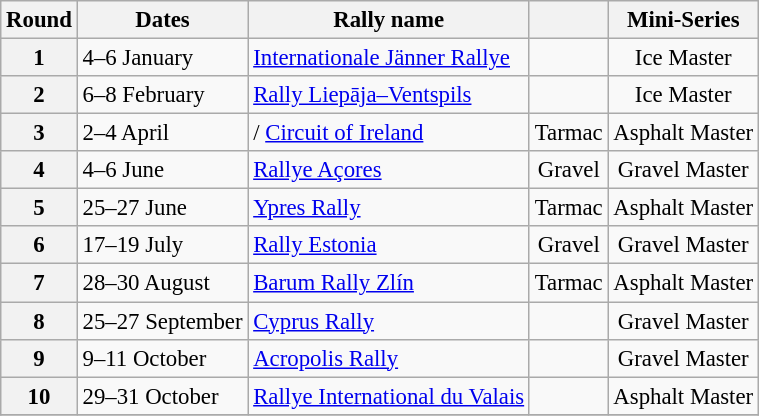<table class="wikitable" style="font-size: 95%">
<tr>
<th>Round</th>
<th>Dates</th>
<th>Rally name</th>
<th></th>
<th>Mini-Series</th>
</tr>
<tr>
<th>1</th>
<td>4–6 January</td>
<td> <a href='#'>Internationale Jänner Rallye</a></td>
<td align="center"></td>
<td align="center">Ice Master</td>
</tr>
<tr>
<th>2</th>
<td>6–8 February</td>
<td> <a href='#'>Rally Liepāja–Ventspils</a></td>
<td align="center"></td>
<td align="center">Ice Master</td>
</tr>
<tr>
<th>3</th>
<td>2–4 April</td>
<td>/ <a href='#'>Circuit of Ireland</a></td>
<td align="center">Tarmac</td>
<td align="center">Asphalt Master</td>
</tr>
<tr>
<th>4</th>
<td>4–6 June</td>
<td> <a href='#'>Rallye Açores</a></td>
<td align="center">Gravel</td>
<td align="center">Gravel Master</td>
</tr>
<tr>
<th>5</th>
<td>25–27 June</td>
<td> <a href='#'>Ypres Rally</a></td>
<td align="center">Tarmac</td>
<td align="center">Asphalt Master</td>
</tr>
<tr>
<th>6</th>
<td>17–19 July</td>
<td> <a href='#'>Rally Estonia</a></td>
<td align="center">Gravel</td>
<td align="center">Gravel Master</td>
</tr>
<tr>
<th>7</th>
<td>28–30 August</td>
<td> <a href='#'>Barum Rally Zlín</a></td>
<td align="center">Tarmac</td>
<td align="center">Asphalt Master</td>
</tr>
<tr>
<th>8</th>
<td>25–27 September</td>
<td> <a href='#'>Cyprus Rally</a></td>
<td align="center"></td>
<td align="center">Gravel Master</td>
</tr>
<tr>
<th>9</th>
<td>9–11 October</td>
<td> <a href='#'>Acropolis Rally</a></td>
<td align="center"></td>
<td align="center">Gravel Master</td>
</tr>
<tr>
<th>10</th>
<td>29–31 October</td>
<td> <a href='#'>Rallye International du Valais</a></td>
<td align="center"></td>
<td align="center">Asphalt Master</td>
</tr>
<tr>
</tr>
</table>
